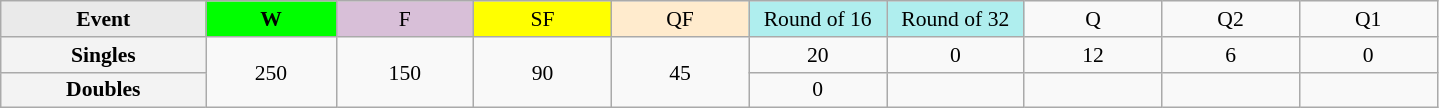<table class=wikitable style=font-size:90%;text-align:center>
<tr>
<td style="width:130px; background:#eaeaea;"><strong>Event</strong></td>
<td style="width:80px; background:lime;"><strong>W</strong></td>
<td style="width:85px; background:thistle;">F</td>
<td style="width:85px; background:#ff0;">SF</td>
<td style="width:85px; background:#ffebcd;">QF</td>
<td style="width:85px; background:#afeeee;">Round of 16</td>
<td style="width:85px; background:#afeeee;">Round of 32</td>
<td width=85>Q</td>
<td width=85>Q2</td>
<td width=85>Q1</td>
</tr>
<tr>
<th style="background:#f3f3f3;">Singles</th>
<td rowspan=2>250</td>
<td rowspan=2>150</td>
<td rowspan=2>90</td>
<td rowspan=2>45</td>
<td>20</td>
<td>0</td>
<td>12</td>
<td>6</td>
<td>0</td>
</tr>
<tr>
<th style="background:#f3f3f3;">Doubles</th>
<td>0</td>
<td></td>
<td></td>
<td></td>
<td></td>
</tr>
</table>
